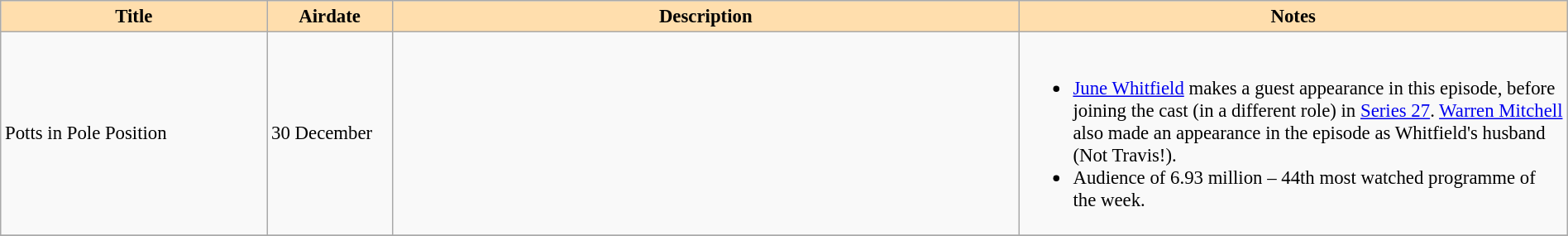<table class="wikitable" width=100% border=1 style="font-size: 95%">
<tr>
<th style="background:#ffdead" width=17%>Title</th>
<th style="background:#ffdead" width=8%>Airdate</th>
<th style="background:#ffdead" width=40%>Description</th>
<th style="background:#ffdead" width=35%>Notes</th>
</tr>
<tr>
<td>Potts in Pole Position</td>
<td>30 December</td>
<td></td>
<td><br><ul><li><a href='#'>June Whitfield</a> makes a guest appearance in this episode, before joining the cast (in a different role) in <a href='#'>Series 27</a>. <a href='#'>Warren Mitchell</a> also made an appearance in the episode as Whitfield's husband (Not Travis!).</li><li>Audience of 6.93 million – 44th most watched programme of the week.</li></ul></td>
</tr>
<tr>
</tr>
</table>
